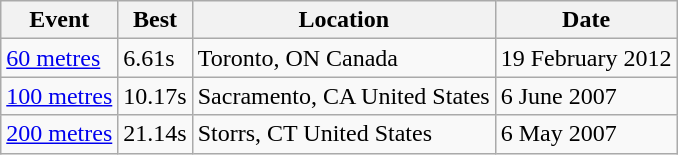<table class="wikitable">
<tr>
<th>Event</th>
<th>Best</th>
<th>Location</th>
<th>Date</th>
</tr>
<tr>
<td><a href='#'>60 metres</a></td>
<td>6.61s</td>
<td>Toronto, ON Canada</td>
<td>19 February 2012</td>
</tr>
<tr>
<td><a href='#'>100 metres</a></td>
<td>10.17s</td>
<td>Sacramento, CA United States</td>
<td>6 June 2007</td>
</tr>
<tr>
<td><a href='#'>200 metres</a></td>
<td>21.14s</td>
<td>Storrs, CT United States</td>
<td>6 May 2007</td>
</tr>
</table>
